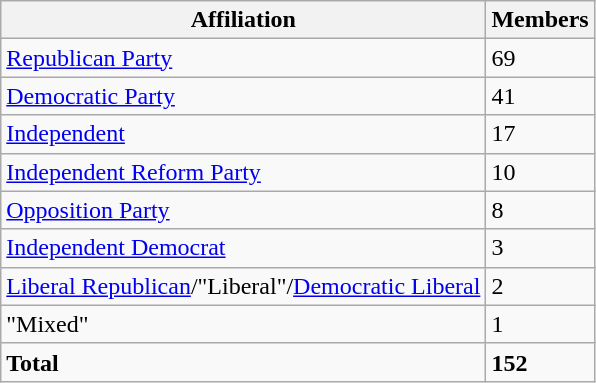<table class="wikitable">
<tr>
<th>Affiliation</th>
<th>Members</th>
</tr>
<tr>
<td><a href='#'>Republican Party</a></td>
<td>69</td>
</tr>
<tr>
<td><a href='#'>Democratic Party</a></td>
<td>41</td>
</tr>
<tr>
<td><a href='#'>Independent</a></td>
<td>17</td>
</tr>
<tr>
<td><a href='#'>Independent Reform Party</a></td>
<td>10</td>
</tr>
<tr>
<td><a href='#'>Opposition Party</a></td>
<td>8</td>
</tr>
<tr>
<td><a href='#'>Independent Democrat</a></td>
<td>3</td>
</tr>
<tr>
<td><a href='#'>Liberal Republican</a>/"Liberal"/<a href='#'>Democratic Liberal</a></td>
<td>2</td>
</tr>
<tr>
<td>"Mixed"</td>
<td>1</td>
</tr>
<tr>
<td><strong>Total</strong><br></td>
<td><strong>152</strong></td>
</tr>
</table>
